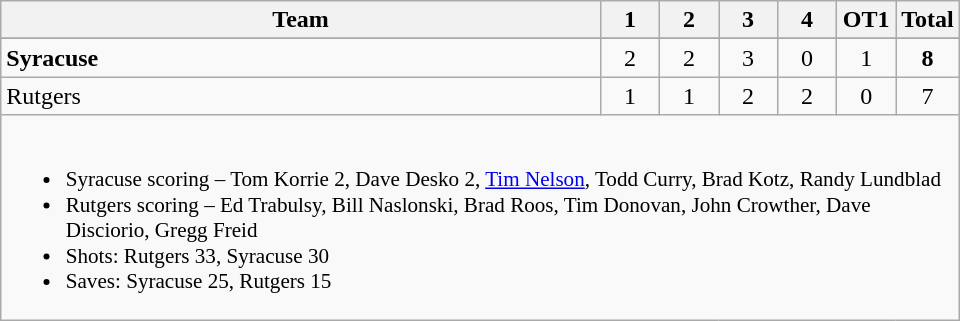<table class="wikitable" style="text-align:center; max-width:40em">
<tr>
<th>Team</th>
<th style="width:2em">1</th>
<th style="width:2em">2</th>
<th style="width:2em">3</th>
<th style="width:2em">4</th>
<th style="width:2em">OT1</th>
<th style="width:2em">Total</th>
</tr>
<tr>
</tr>
<tr>
<td style="text-align:left"><strong>Syracuse</strong></td>
<td>2</td>
<td>2</td>
<td>3</td>
<td>0</td>
<td>1</td>
<td><strong>8</strong></td>
</tr>
<tr>
<td style="text-align:left">Rutgers</td>
<td>1</td>
<td>1</td>
<td>2</td>
<td>2</td>
<td>0</td>
<td>7</td>
</tr>
<tr>
<td colspan=7 style="text-align:left; font-size:88%;"><br><ul><li>Syracuse scoring – Tom Korrie 2, Dave Desko 2, <a href='#'>Tim Nelson</a>, Todd Curry, Brad Kotz, Randy Lundblad</li><li>Rutgers scoring – Ed Trabulsy, Bill Naslonski, Brad Roos, Tim Donovan, John Crowther, Dave Disciorio, Gregg Freid</li><li>Shots: Rutgers 33, Syracuse 30</li><li>Saves: Syracuse 25, Rutgers 15</li></ul></td>
</tr>
</table>
